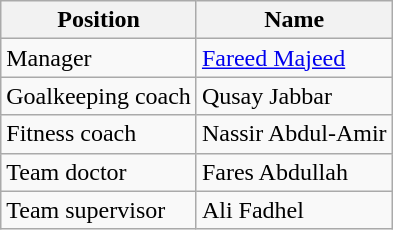<table class="wikitable">
<tr>
<th>Position</th>
<th>Name</th>
</tr>
<tr>
<td>Manager</td>
<td> <a href='#'>Fareed Majeed</a></td>
</tr>
<tr>
<td>Goalkeeping coach</td>
<td> Qusay Jabbar</td>
</tr>
<tr>
<td>Fitness coach</td>
<td> Nassir Abdul-Amir</td>
</tr>
<tr>
<td>Team doctor</td>
<td> Fares Abdullah</td>
</tr>
<tr>
<td>Team supervisor</td>
<td> Ali Fadhel</td>
</tr>
</table>
